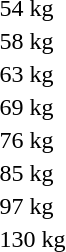<table>
<tr>
<td>54 kg<br></td>
<td></td>
<td></td>
<td></td>
</tr>
<tr>
<td>58 kg<br></td>
<td></td>
<td></td>
<td></td>
</tr>
<tr>
<td>63 kg<br></td>
<td></td>
<td></td>
<td></td>
</tr>
<tr>
<td>69 kg<br></td>
<td></td>
<td></td>
<td></td>
</tr>
<tr>
<td>76 kg<br></td>
<td></td>
<td></td>
<td></td>
</tr>
<tr>
<td>85 kg<br></td>
<td></td>
<td></td>
<td></td>
</tr>
<tr>
<td>97 kg<br></td>
<td></td>
<td></td>
<td></td>
</tr>
<tr>
<td>130 kg<br></td>
<td></td>
<td></td>
<td></td>
</tr>
</table>
